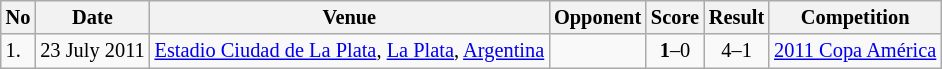<table class="wikitable" style="font-size:85%;">
<tr>
<th>No</th>
<th>Date</th>
<th>Venue</th>
<th>Opponent</th>
<th>Score</th>
<th>Result</th>
<th>Competition</th>
</tr>
<tr>
<td>1.</td>
<td>23 July 2011</td>
<td><a href='#'>Estadio Ciudad de La Plata</a>, <a href='#'>La Plata</a>, <a href='#'>Argentina</a></td>
<td></td>
<td align=center><strong>1</strong>–0</td>
<td align=center>4–1</td>
<td><a href='#'>2011 Copa América</a></td>
</tr>
</table>
